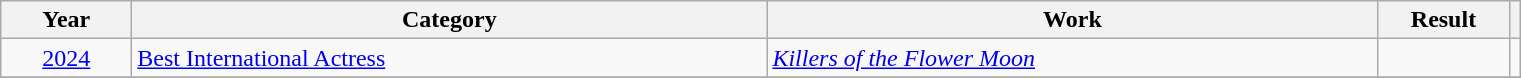<table class="wikitable">
<tr>
<th scope="col" style="width:5em;">Year</th>
<th scope="col" style="width:26em;">Category</th>
<th scope="col" style="width:25em;">Work</th>
<th scope="col" style="width:5em;">Result</th>
<th></th>
</tr>
<tr>
<td align="center"><a href='#'>2024</a></td>
<td><a href='#'>Best International Actress</a></td>
<td><em><a href='#'>Killers of the Flower Moon</a></em></td>
<td></td>
<td align="center"></td>
</tr>
<tr>
</tr>
</table>
